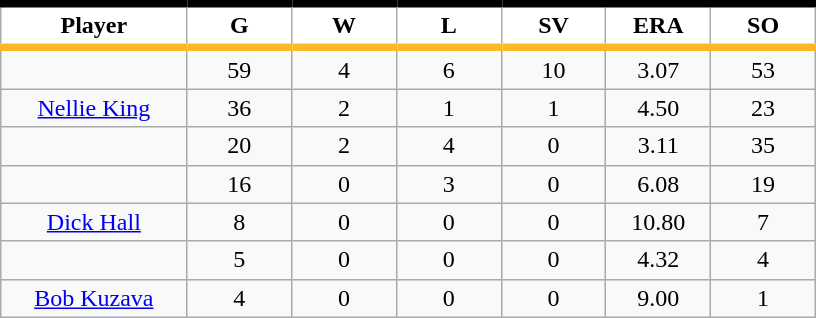<table class="wikitable sortable">
<tr>
<th style="background:#FFFFFF; border-top:#000000 5px solid; border-bottom:#FDB827 5px solid;" width="16%">Player</th>
<th style="background:#FFFFFF; border-top:#000000 5px solid; border-bottom:#FDB827 5px solid;" width="9%">G</th>
<th style="background:#FFFFFF; border-top:#000000 5px solid; border-bottom:#FDB827 5px solid;" width="9%">W</th>
<th style="background:#FFFFFF; border-top:#000000 5px solid; border-bottom:#FDB827 5px solid;" width="9%">L</th>
<th style="background:#FFFFFF; border-top:#000000 5px solid; border-bottom:#FDB827 5px solid;" width="9%">SV</th>
<th style="background:#FFFFFF; border-top:#000000 5px solid; border-bottom:#FDB827 5px solid;" width="9%">ERA</th>
<th style="background:#FFFFFF; border-top:#000000 5px solid; border-bottom:#FDB827 5px solid;" width="9%">SO</th>
</tr>
<tr align="center">
<td></td>
<td>59</td>
<td>4</td>
<td>6</td>
<td>10</td>
<td>3.07</td>
<td>53</td>
</tr>
<tr align="center">
<td><a href='#'>Nellie King</a></td>
<td>36</td>
<td>2</td>
<td>1</td>
<td>1</td>
<td>4.50</td>
<td>23</td>
</tr>
<tr align="center">
<td></td>
<td>20</td>
<td>2</td>
<td>4</td>
<td>0</td>
<td>3.11</td>
<td>35</td>
</tr>
<tr align="center">
<td></td>
<td>16</td>
<td>0</td>
<td>3</td>
<td>0</td>
<td>6.08</td>
<td>19</td>
</tr>
<tr align="center">
<td><a href='#'>Dick Hall</a></td>
<td>8</td>
<td>0</td>
<td>0</td>
<td>0</td>
<td>10.80</td>
<td>7</td>
</tr>
<tr align="center">
<td></td>
<td>5</td>
<td>0</td>
<td>0</td>
<td>0</td>
<td>4.32</td>
<td>4</td>
</tr>
<tr align="center">
<td><a href='#'>Bob Kuzava</a></td>
<td>4</td>
<td>0</td>
<td>0</td>
<td>0</td>
<td>9.00</td>
<td>1</td>
</tr>
</table>
